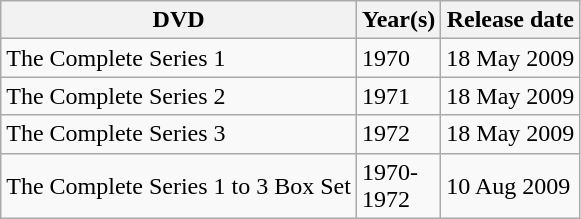<table class="wikitable">
<tr>
<th>DVD</th>
<th>Year(s)</th>
<th>Release date</th>
</tr>
<tr>
<td>The Complete Series 1</td>
<td>1970</td>
<td>18 May 2009</td>
</tr>
<tr>
<td>The Complete Series 2</td>
<td>1971</td>
<td>18 May 2009</td>
</tr>
<tr>
<td>The Complete Series 3</td>
<td>1972</td>
<td>18 May 2009</td>
</tr>
<tr>
<td>The Complete Series 1 to 3 Box Set</td>
<td>1970-<br>1972</td>
<td>10 Aug 2009</td>
</tr>
</table>
